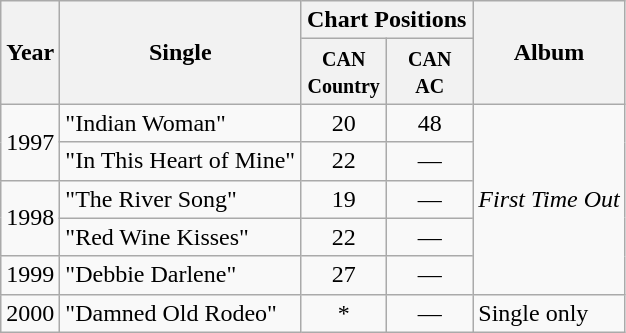<table class="wikitable">
<tr>
<th rowspan="2">Year</th>
<th rowspan="2">Single</th>
<th colspan="2">Chart Positions</th>
<th rowspan="2">Album</th>
</tr>
<tr>
<th width="50"><small>CAN Country</small></th>
<th width="50"><small>CAN AC</small></th>
</tr>
<tr>
<td rowspan="2">1997</td>
<td>"Indian Woman"</td>
<td align="center">20</td>
<td align="center">48</td>
<td rowspan="5"><em>First Time Out</em></td>
</tr>
<tr>
<td>"In This Heart of Mine"</td>
<td align="center">22</td>
<td align="center">—</td>
</tr>
<tr>
<td rowspan="2">1998</td>
<td>"The River Song"</td>
<td align="center">19</td>
<td align="center">—</td>
</tr>
<tr>
<td>"Red Wine Kisses"</td>
<td align="center">22</td>
<td align="center">—</td>
</tr>
<tr>
<td>1999</td>
<td>"Debbie Darlene"</td>
<td align="center">27</td>
<td align="center">—</td>
</tr>
<tr>
<td>2000</td>
<td>"Damned Old Rodeo"</td>
<td align="center">*</td>
<td align="center">—</td>
<td>Single only</td>
</tr>
</table>
